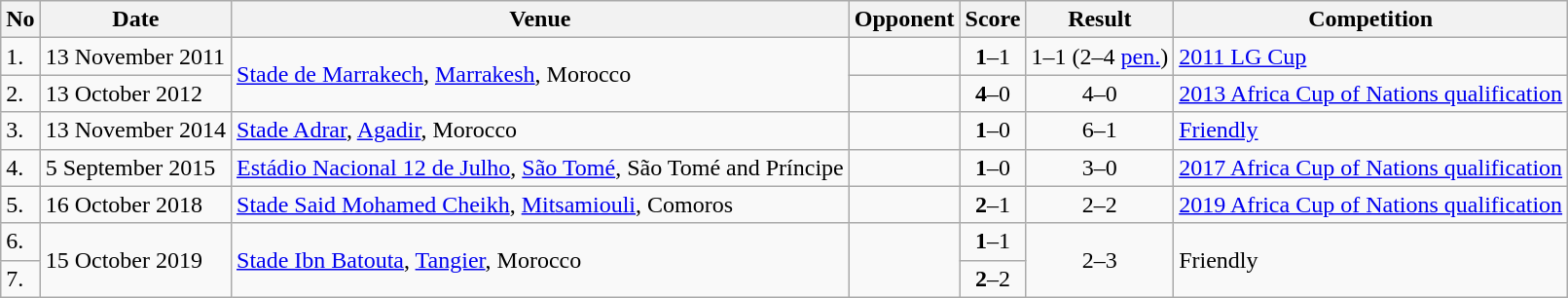<table class="wikitable">
<tr>
<th>No</th>
<th>Date</th>
<th>Venue</th>
<th>Opponent</th>
<th>Score</th>
<th>Result</th>
<th>Competition</th>
</tr>
<tr>
<td>1.</td>
<td>13 November 2011</td>
<td rowspan=2><a href='#'>Stade de Marrakech</a>, <a href='#'>Marrakesh</a>, Morocco</td>
<td></td>
<td align=center><strong>1</strong>–1</td>
<td align=center>1–1 (2–4 <a href='#'>pen.</a>)</td>
<td><a href='#'>2011 LG Cup</a></td>
</tr>
<tr>
<td>2.</td>
<td>13 October 2012</td>
<td></td>
<td align=center><strong>4</strong>–0</td>
<td align=center>4–0</td>
<td><a href='#'>2013 Africa Cup of Nations qualification</a></td>
</tr>
<tr>
<td>3.</td>
<td>13 November 2014</td>
<td><a href='#'>Stade Adrar</a>, <a href='#'>Agadir</a>, Morocco</td>
<td></td>
<td align=center><strong>1</strong>–0</td>
<td align=center>6–1</td>
<td><a href='#'>Friendly</a></td>
</tr>
<tr>
<td>4.</td>
<td>5 September 2015</td>
<td><a href='#'>Estádio Nacional 12 de Julho</a>, <a href='#'>São Tomé</a>, São Tomé and Príncipe</td>
<td></td>
<td align=center><strong>1</strong>–0</td>
<td align=center>3–0</td>
<td><a href='#'>2017 Africa Cup of Nations qualification</a></td>
</tr>
<tr>
<td>5.</td>
<td>16 October 2018</td>
<td><a href='#'>Stade Said Mohamed Cheikh</a>, <a href='#'>Mitsamiouli</a>, Comoros</td>
<td></td>
<td align=center><strong>2</strong>–1</td>
<td align=center>2–2</td>
<td><a href='#'>2019 Africa Cup of Nations qualification</a></td>
</tr>
<tr>
<td>6.</td>
<td rowspan=2>15 October 2019</td>
<td rowspan=2><a href='#'>Stade Ibn Batouta</a>, <a href='#'>Tangier</a>, Morocco</td>
<td rowspan=2></td>
<td align=center><strong>1</strong>–1</td>
<td rowspan=2 align=center>2–3</td>
<td rowspan=2>Friendly</td>
</tr>
<tr>
<td>7.</td>
<td align=center><strong>2</strong>–2</td>
</tr>
</table>
